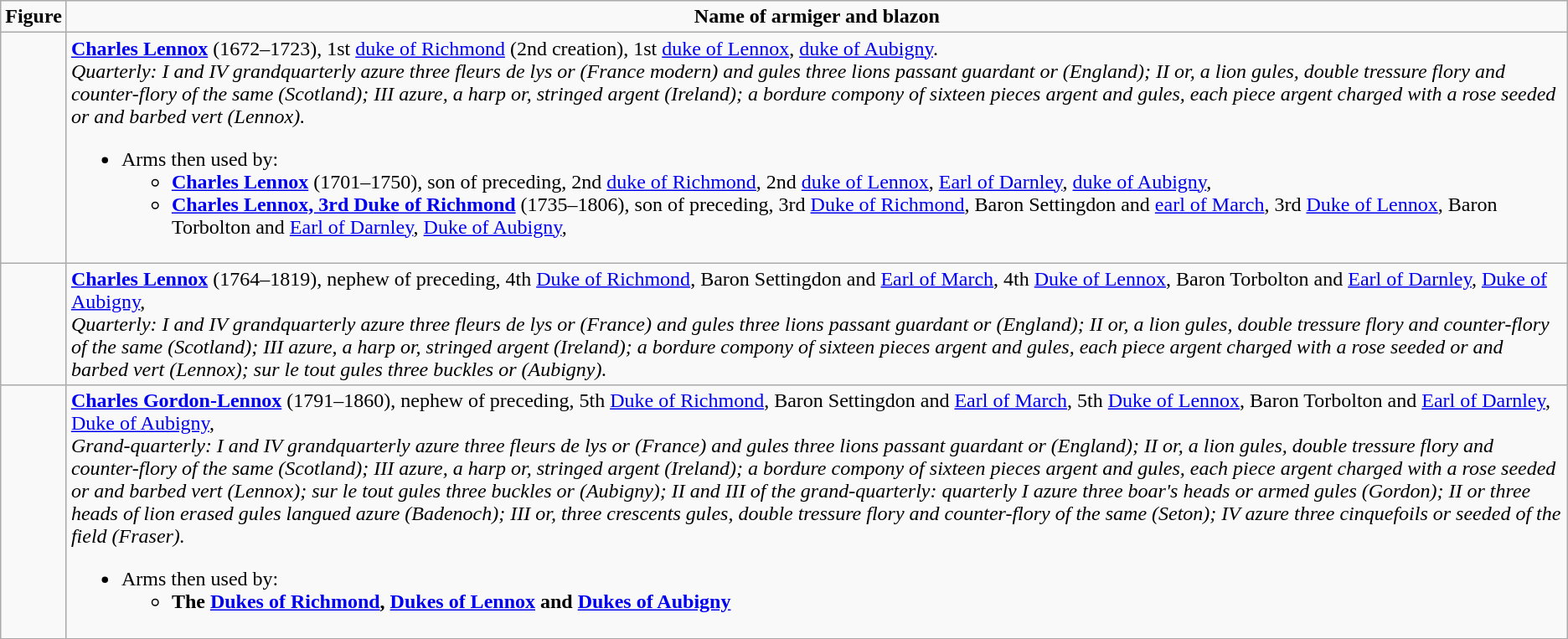<table class=wikitable>
<tr valign=top  align=center>
<td width=»206«><strong>Figure</strong></td>
<td><strong>Name of armiger and blazon</strong></td>
</tr>
<tr valign=top>
<td align=center></td>
<td><strong><a href='#'>Charles Lennox</a></strong> (1672–1723), 1st <a href='#'>duke of Richmond</a> (2nd creation), 1st <a href='#'>duke of Lennox</a>, <a href='#'>duke of Aubigny</a>.<br><em>Quarterly: I and IV grandquarterly azure three fleurs de lys or (France modern) and gules three lions passant guardant or (England); II or, a lion gules, double tressure flory and counter-flory of the same (Scotland); III azure, a harp or, stringed argent (Ireland); a bordure compony of sixteen pieces argent and gules, each piece argent charged with a rose seeded or and barbed vert (Lennox).</em><ul><li>Arms then used by:<ul><li><strong><a href='#'>Charles Lennox</a></strong> (1701–1750), son of preceding, 2nd <a href='#'>duke of Richmond</a>, 2nd <a href='#'>duke of Lennox</a>, <a href='#'>Earl of Darnley</a>, <a href='#'>duke of Aubigny</a>,</li><li><strong><a href='#'>Charles Lennox, 3rd Duke of Richmond</a></strong> (1735–1806), son of preceding, 3rd <a href='#'>Duke of Richmond</a>, Baron Settingdon and <a href='#'>earl of March</a>, 3rd <a href='#'>Duke of Lennox</a>, Baron Torbolton and <a href='#'>Earl of Darnley</a>, <a href='#'>Duke of Aubigny</a>,</li></ul></li></ul></td>
</tr>
<tr valign=top>
<td align=center></td>
<td><strong><a href='#'>Charles Lennox</a></strong> (1764–1819), nephew of preceding, 4th <a href='#'>Duke of Richmond</a>, Baron Settingdon and <a href='#'>Earl of March</a>, 4th <a href='#'>Duke of Lennox</a>, Baron Torbolton and <a href='#'>Earl of Darnley</a>, <a href='#'>Duke of Aubigny</a>,<br><em>Quarterly: I and IV grandquarterly azure three fleurs de lys or (France) and gules three lions passant guardant or (England); II or, a lion gules, double tressure flory and counter-flory of the same (Scotland); III azure, a harp or, stringed argent (Ireland); a bordure compony of sixteen pieces argent and gules, each piece argent charged with a rose seeded or and barbed vert (Lennox); sur le tout gules three buckles or (Aubigny).</em></td>
</tr>
<tr valign=top>
<td align=center></td>
<td><strong><a href='#'>Charles Gordon-Lennox</a></strong> (1791–1860), nephew of preceding, 5th <a href='#'>Duke of Richmond</a>, Baron Settingdon and <a href='#'>Earl of March</a>, 5th <a href='#'>Duke of Lennox</a>, Baron Torbolton and <a href='#'>Earl of Darnley</a>, <a href='#'>Duke of Aubigny</a>,<br><em>Grand-quarterly: I and IV grandquarterly azure three fleurs de lys or (France) and gules three lions passant guardant or (England); II or, a lion gules, double tressure flory and counter-flory of the same (Scotland); III azure, a harp or, stringed argent (Ireland); a bordure compony of sixteen pieces argent and gules, each piece argent charged with a rose seeded or and barbed vert (Lennox); sur le tout gules three buckles or (Aubigny); II and III of the grand-quarterly: quarterly I azure three boar's heads or armed gules (Gordon); II or three heads of lion erased gules langued azure (Badenoch); III or, three crescents gules, double tressure flory and counter-flory of the same (Seton); IV azure three cinquefoils or seeded of the field (Fraser).</em><ul><li>Arms then used by:<ul><li><strong>The <a href='#'>Dukes of Richmond</a>, <a href='#'>Dukes of Lennox</a> and <a href='#'>Dukes of Aubigny</a></strong></li></ul></li></ul></td>
</tr>
</table>
